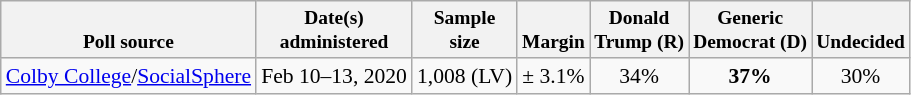<table class="wikitable" style="font-size:90%;text-align:center;">
<tr valign=bottom style="font-size:90%;">
<th>Poll source</th>
<th>Date(s)<br>administered</th>
<th>Sample<br>size</th>
<th>Margin<br></th>
<th>Donald<br>Trump (R)</th>
<th>Generic<br>Democrat (D)</th>
<th>Undecided</th>
</tr>
<tr>
<td style="text-align:left;"><a href='#'>Colby College</a>/<a href='#'>SocialSphere</a> </td>
<td>Feb 10–13, 2020</td>
<td>1,008 (LV)</td>
<td>± 3.1%</td>
<td>34%</td>
<td><strong>37%</strong></td>
<td>30%</td>
</tr>
</table>
